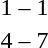<table style="text-align:center">
<tr>
<th width=200></th>
<th width=100></th>
<th width=200></th>
</tr>
<tr>
<td align=right><strong></strong></td>
<td>1 – 1</td>
<td align=left><strong></strong></td>
</tr>
<tr>
<td align=right></td>
<td>4 – 7</td>
<td align=left><strong></strong></td>
</tr>
</table>
